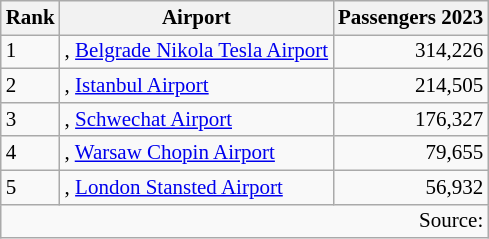<table class="wikitable sortable" style="font-size: 87.5%" width= align=>
<tr>
<th>Rank</th>
<th>Airport</th>
<th>Passengers 2023</th>
</tr>
<tr>
<td>1</td>
<td {{nowrap>, <a href='#'>Belgrade Nikola Tesla Airport</a></td>
<td style="text-align:right;">314,226</td>
</tr>
<tr>
<td>2</td>
<td {{nowrap>, <a href='#'>Istanbul Airport</a></td>
<td style="text-align:right;">214,505</td>
</tr>
<tr>
<td>3</td>
<td {{nowrap>, <a href='#'>Schwechat Airport</a></td>
<td style="text-align:right;">176,327</td>
</tr>
<tr>
<td>4</td>
<td {{nowrap>, <a href='#'>Warsaw Chopin Airport</a></td>
<td style="text-align:right;">79,655</td>
</tr>
<tr>
<td>5</td>
<td {{nowrap>, <a href='#'>London Stansted Airport</a></td>
<td style="text-align:right;">56,932</td>
</tr>
<tr>
<td colspan="5" style="text-align:right;">Source: </td>
</tr>
</table>
